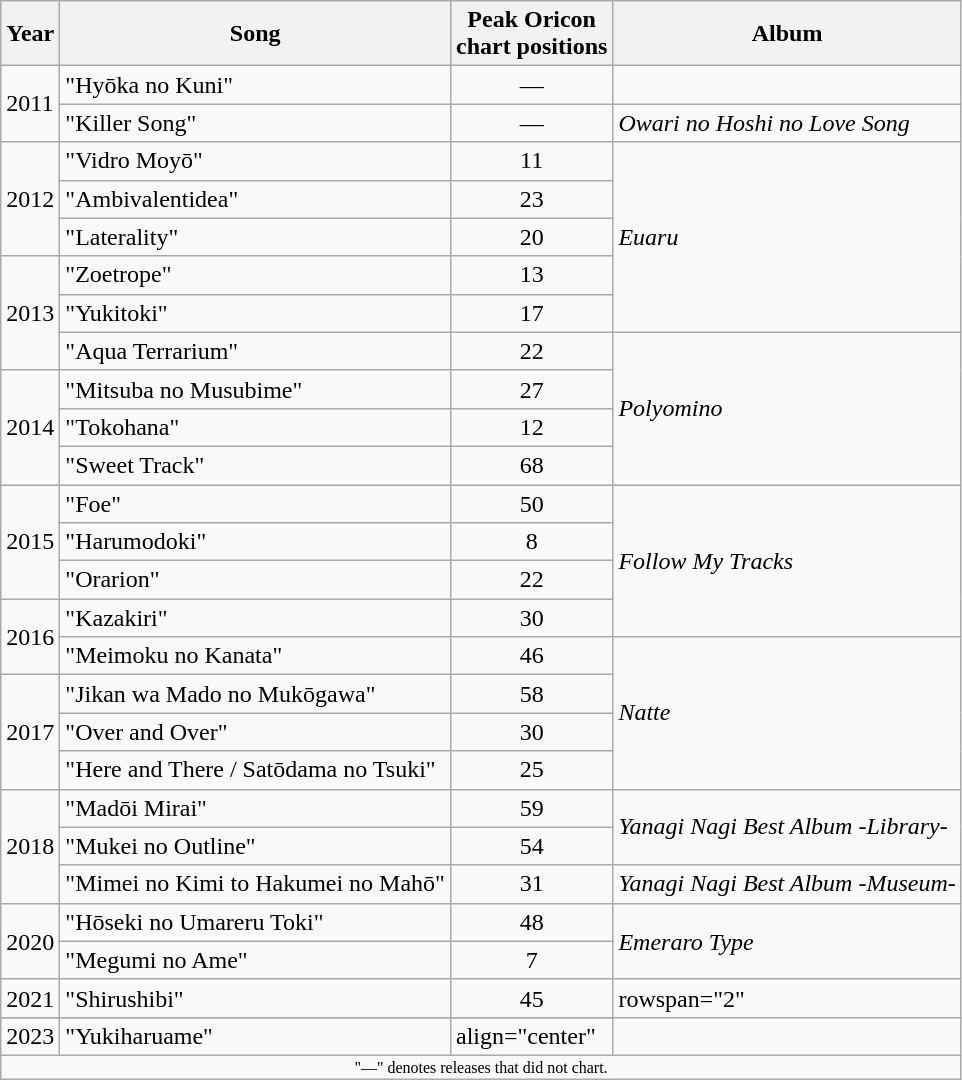<table class="wikitable" border="1">
<tr>
<th rowspan="1">Year</th>
<th rowspan="1">Song</th>
<th colspan="1">Peak Oricon<br> chart positions</th>
<th rowspan="1">Album</th>
</tr>
<tr>
<td rowspan="2">2011</td>
<td align="left">"Hyōka no Kuni"</td>
<td align="center">—</td>
<td></td>
</tr>
<tr>
<td align="left">"Killer Song"</td>
<td align="center">—</td>
<td><em>Owari no Hoshi no Love Song</em></td>
</tr>
<tr>
<td rowspan="3">2012</td>
<td align="left">"Vidro Moyō"</td>
<td align="center">11</td>
<td rowspan="5"><em>Euaru</em></td>
</tr>
<tr>
<td align="left">"Ambivalentidea"</td>
<td align="center">23</td>
</tr>
<tr>
<td align"left">"Laterality"</td>
<td align="center">20</td>
</tr>
<tr>
<td rowspan="3">2013</td>
<td align=left">"Zoetrope"</td>
<td align="center">13</td>
</tr>
<tr>
<td align=left">"Yukitoki"</td>
<td align="center">17</td>
</tr>
<tr>
<td align="left">"Aqua Terrarium"</td>
<td align="center">22</td>
<td rowspan="4"><em>Polyomino</em></td>
</tr>
<tr>
<td rowspan="3">2014</td>
<td align="left">"Mitsuba no Musubime"</td>
<td align="center">27</td>
</tr>
<tr>
<td align="left">"Tokohana"</td>
<td align="center">12</td>
</tr>
<tr>
<td align="left">"Sweet Track"</td>
<td align="center">68</td>
</tr>
<tr>
<td rowspan="3">2015</td>
<td align="left">"Foe"</td>
<td align="center">50</td>
<td rowspan="4"><em>Follow My Tracks</em></td>
</tr>
<tr>
<td align="left">"Harumodoki"</td>
<td align="center">8</td>
</tr>
<tr>
<td align="left">"Orarion"</td>
<td align="center">22</td>
</tr>
<tr>
<td rowspan="2">2016</td>
<td align="left">"Kazakiri"</td>
<td align="center">30</td>
</tr>
<tr>
<td align="left">"Meimoku no Kanata"</td>
<td align="center">46</td>
<td rowspan="4"><em>Natte</em></td>
</tr>
<tr>
<td rowspan="3">2017</td>
<td align="left">"Jikan wa Mado no Mukōgawa"</td>
<td align="center">58</td>
</tr>
<tr>
<td align="left">"Over and Over"</td>
<td align="center">30</td>
</tr>
<tr>
<td align="left">"Here and There / Satōdama no Tsuki"</td>
<td rowspan="1" align="center">25</td>
</tr>
<tr>
<td rowspan="3">2018</td>
<td align="left">"Madōi Mirai"</td>
<td align="center">59</td>
<td rowspan="2"><em>Yanagi Nagi Best Album -Library-</em></td>
</tr>
<tr>
<td align="left">"Mukei no Outline"</td>
<td align="center">54</td>
</tr>
<tr>
<td align="left">"Mimei no Kimi to Hakumei no Mahō"</td>
<td align="center">31</td>
<td rowspan=1"><em>Yanagi Nagi Best Album -Museum-</em></td>
</tr>
<tr>
<td rowspan="2">2020</td>
<td align="left">"Hōseki no Umareru Toki"</td>
<td align="center">48</td>
<td rowspan="2"><em>Emeraro Type</em></td>
</tr>
<tr>
<td align="left">"Megumi no Ame"</td>
<td align="center">7</td>
</tr>
<tr>
<td rowspan="1">2021</td>
<td align="left">"Shirushibi"</td>
<td align="center">45</td>
<td>rowspan="2" </td>
</tr>
<tr>
</tr>
<tr>
<td rowspan="1">2023</td>
<td align="left">"Yukiharuame"</td>
<td>align="center" </td>
</tr>
<tr>
<td align="center" colspan="13" style="font-size: 8pt">"—" denotes releases that did not chart.</td>
</tr>
</table>
